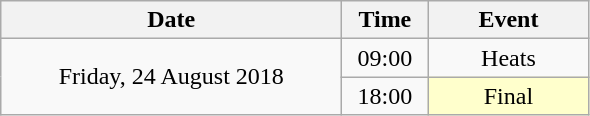<table class = "wikitable" style="text-align:center;">
<tr>
<th width=220>Date</th>
<th width=50>Time</th>
<th width=100>Event</th>
</tr>
<tr>
<td rowspan=2>Friday, 24 August 2018</td>
<td>09:00</td>
<td>Heats</td>
</tr>
<tr>
<td>18:00</td>
<td bgcolor=ffffcc>Final</td>
</tr>
</table>
